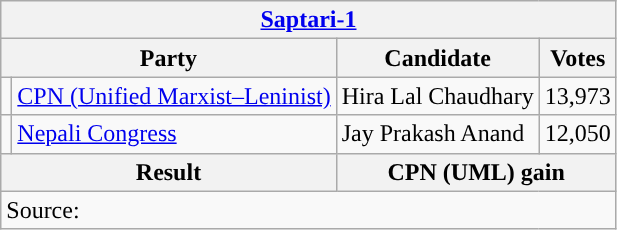<table class="wikitable">
<tr>
<th colspan="4"><a href='#'>Saptari-1</a></th>
</tr>
<tr>
<th colspan="2">Party</th>
<th>Candidate</th>
<th>Votes</th>
</tr>
<tr>
<td style="background-color:"></td>
<td><a href='#'>CPN (Unified Marxist–Leninist)</a></td>
<td>Hira Lal Chaudhary</td>
<td>13,973</td>
</tr>
<tr>
<td style="background-color:"></td>
<td><a href='#'>Nepali Congress</a></td>
<td>Jay Prakash Anand</td>
<td>12,050</td>
</tr>
<tr>
<th colspan="2">Result</th>
<th colspan="2">CPN (UML) gain</th>
</tr>
<tr>
<td colspan="4">Source: </td>
</tr>
</table>
